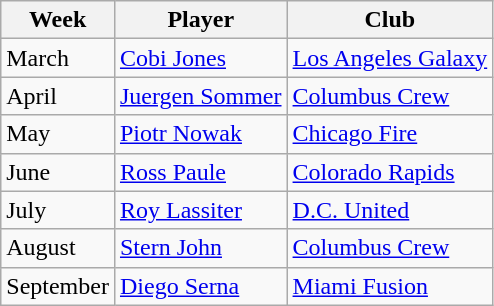<table class="wikitable">
<tr>
<th>Week</th>
<th>Player</th>
<th>Club</th>
</tr>
<tr>
<td>March</td>
<td> <a href='#'>Cobi Jones</a></td>
<td><a href='#'>Los Angeles Galaxy</a></td>
</tr>
<tr>
<td>April</td>
<td> <a href='#'>Juergen Sommer</a></td>
<td><a href='#'>Columbus Crew</a></td>
</tr>
<tr>
<td>May</td>
<td> <a href='#'>Piotr Nowak</a></td>
<td><a href='#'>Chicago Fire</a></td>
</tr>
<tr>
<td>June</td>
<td> <a href='#'>Ross Paule</a></td>
<td><a href='#'>Colorado Rapids</a></td>
</tr>
<tr>
<td>July</td>
<td> <a href='#'>Roy Lassiter</a></td>
<td><a href='#'>D.C. United</a></td>
</tr>
<tr>
<td>August</td>
<td> <a href='#'>Stern John</a></td>
<td><a href='#'>Columbus Crew</a></td>
</tr>
<tr>
<td>September</td>
<td> <a href='#'>Diego Serna</a></td>
<td><a href='#'>Miami Fusion</a></td>
</tr>
</table>
